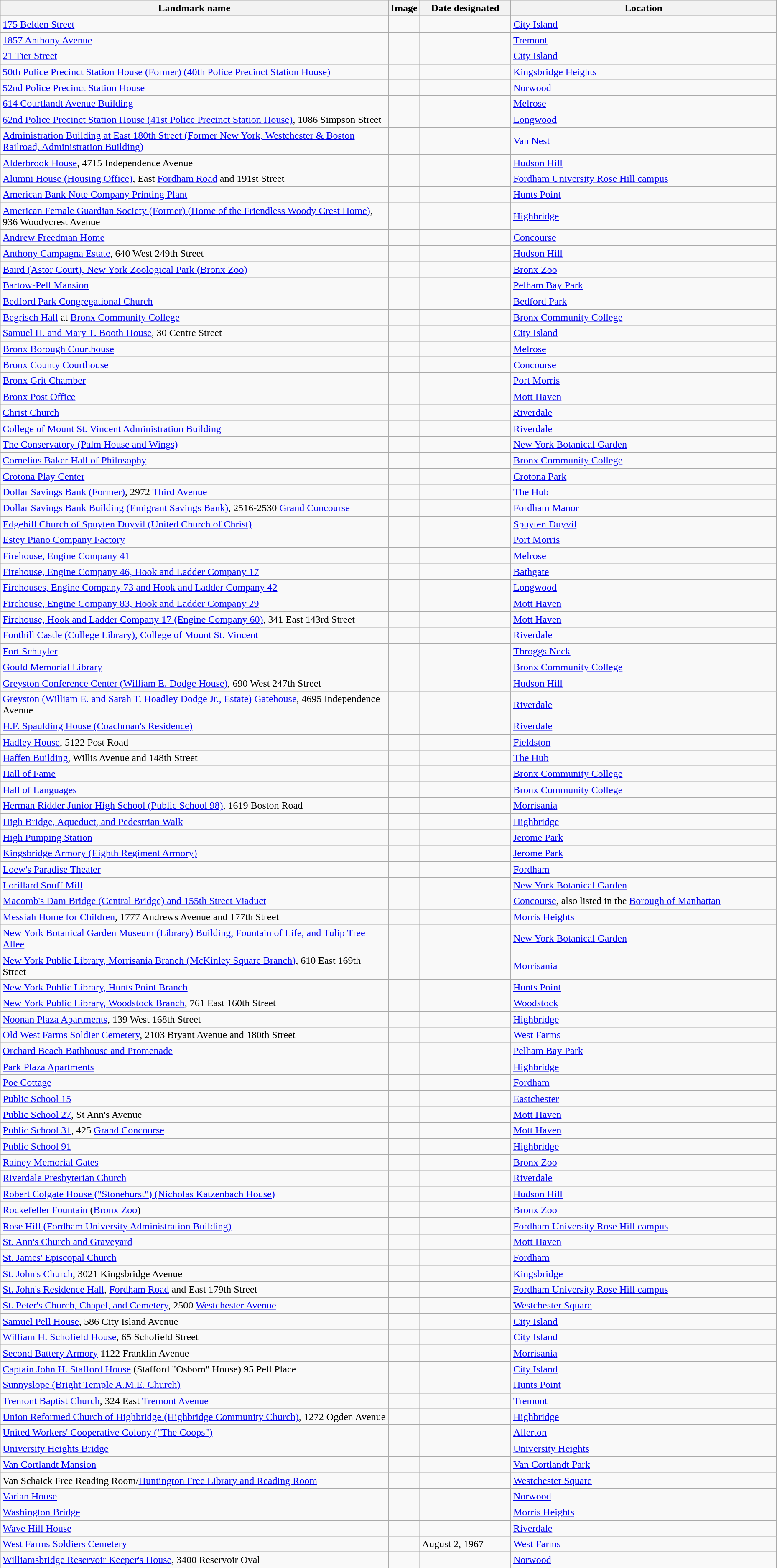<table class="wikitable sortable" style="width:98%">
<tr>
<th style="width:50%;"><strong>Landmark name</strong></th>
<th style="width:4%;" class="unsortable"><strong>Image</strong></th>
<th><strong>Date designated</strong></th>
<th><strong>Location</strong></th>
</tr>
<tr>
<td><a href='#'>175 Belden Street</a></td>
<td></td>
<td></td>
<td><a href='#'>City Island</a></td>
</tr>
<tr>
<td><a href='#'>1857 Anthony Avenue</a> </td>
<td></td>
<td></td>
<td><a href='#'>Tremont</a></td>
</tr>
<tr>
<td><a href='#'>21 Tier Street</a></td>
<td></td>
<td></td>
<td><a href='#'>City Island</a></td>
</tr>
<tr>
<td><a href='#'>50th Police Precinct Station House (Former) (40th Police Precinct Station House)</a></td>
<td></td>
<td></td>
<td><a href='#'>Kingsbridge Heights</a></td>
</tr>
<tr>
<td><a href='#'>52nd Police Precinct Station House</a></td>
<td></td>
<td></td>
<td><a href='#'>Norwood</a></td>
</tr>
<tr>
<td><a href='#'>614 Courtlandt Avenue Building</a></td>
<td></td>
<td></td>
<td><a href='#'>Melrose</a></td>
</tr>
<tr>
<td><a href='#'>62nd Police Precinct Station House (41st Police Precinct Station House)</a>, 1086 Simpson Street</td>
<td></td>
<td></td>
<td><a href='#'>Longwood</a></td>
</tr>
<tr>
<td><a href='#'>Administration Building at East 180th Street (Former New York, Westchester & Boston Railroad, Administration Building)</a></td>
<td></td>
<td></td>
<td><a href='#'>Van Nest</a></td>
</tr>
<tr>
<td><a href='#'>Alderbrook House</a>, 4715 Independence Avenue </td>
<td></td>
<td></td>
<td><a href='#'>Hudson Hill</a></td>
</tr>
<tr>
<td><a href='#'>Alumni House (Housing Office)</a>, East <a href='#'>Fordham Road</a> and 191st Street</td>
<td></td>
<td></td>
<td><a href='#'>Fordham University Rose Hill campus</a></td>
</tr>
<tr>
<td><a href='#'>American Bank Note Company Printing Plant</a></td>
<td></td>
<td></td>
<td><a href='#'>Hunts Point</a></td>
</tr>
<tr>
<td><a href='#'>American Female Guardian Society (Former) (Home of the Friendless Woody Crest Home)</a>, 936 Woodycrest Avenue </td>
<td></td>
<td></td>
<td><a href='#'>Highbridge</a></td>
</tr>
<tr>
<td><a href='#'>Andrew Freedman Home</a></td>
<td></td>
<td></td>
<td><a href='#'>Concourse</a></td>
</tr>
<tr>
<td><a href='#'>Anthony Campagna Estate</a>, 640 West 249th Street </td>
<td></td>
<td></td>
<td><a href='#'>Hudson Hill</a></td>
</tr>
<tr>
<td><a href='#'>Baird (Astor Court), New York Zoological Park (Bronx Zoo)</a></td>
<td></td>
<td></td>
<td><a href='#'>Bronx Zoo</a></td>
</tr>
<tr>
<td><a href='#'>Bartow-Pell Mansion</a></td>
<td></td>
<td></td>
<td><a href='#'>Pelham Bay Park</a></td>
</tr>
<tr>
<td><a href='#'>Bedford Park Congregational Church</a> </td>
<td></td>
<td></td>
<td><a href='#'>Bedford Park</a></td>
</tr>
<tr>
<td><a href='#'>Begrisch Hall</a> at <a href='#'>Bronx Community College</a></td>
<td></td>
<td></td>
<td><a href='#'>Bronx Community College</a></td>
</tr>
<tr>
<td><a href='#'>Samuel H. and Mary T. Booth House</a>, 30 Centre Street</td>
<td></td>
<td></td>
<td><a href='#'>City Island</a></td>
</tr>
<tr>
<td><a href='#'>Bronx Borough Courthouse</a></td>
<td></td>
<td></td>
<td><a href='#'>Melrose</a></td>
</tr>
<tr>
<td><a href='#'>Bronx County Courthouse</a></td>
<td></td>
<td></td>
<td><a href='#'>Concourse</a></td>
</tr>
<tr>
<td><a href='#'>Bronx Grit Chamber</a></td>
<td></td>
<td></td>
<td><a href='#'>Port Morris</a></td>
</tr>
<tr>
<td><a href='#'>Bronx Post Office</a></td>
<td></td>
<td></td>
<td><a href='#'>Mott Haven</a></td>
</tr>
<tr>
<td><a href='#'>Christ Church</a></td>
<td></td>
<td></td>
<td><a href='#'>Riverdale</a></td>
</tr>
<tr>
<td><a href='#'>College of Mount St. Vincent Administration Building</a> </td>
<td></td>
<td></td>
<td><a href='#'>Riverdale</a></td>
</tr>
<tr>
<td><a href='#'>The Conservatory (Palm House and Wings)</a></td>
<td></td>
<td></td>
<td><a href='#'>New York Botanical Garden</a></td>
</tr>
<tr>
<td><a href='#'>Cornelius Baker Hall of Philosophy</a></td>
<td></td>
<td></td>
<td><a href='#'>Bronx Community College</a></td>
</tr>
<tr>
<td><a href='#'>Crotona Play Center</a> </td>
<td></td>
<td></td>
<td><a href='#'>Crotona Park</a></td>
</tr>
<tr>
<td><a href='#'>Dollar Savings Bank (Former)</a>, 2972 <a href='#'>Third Avenue</a></td>
<td></td>
<td></td>
<td><a href='#'>The Hub</a></td>
</tr>
<tr>
<td><a href='#'>Dollar Savings Bank Building (Emigrant Savings Bank)</a>, 2516-2530 <a href='#'>Grand Concourse</a> </td>
<td></td>
<td></td>
<td><a href='#'>Fordham Manor</a></td>
</tr>
<tr>
<td><a href='#'>Edgehill Church of Spuyten Duyvil (United Church of Christ)</a></td>
<td></td>
<td></td>
<td><a href='#'>Spuyten Duyvil</a></td>
</tr>
<tr>
<td><a href='#'>Estey Piano Company Factory</a></td>
<td></td>
<td></td>
<td><a href='#'>Port Morris</a></td>
</tr>
<tr>
<td><a href='#'>Firehouse, Engine Company 41</a> </td>
<td></td>
<td></td>
<td><a href='#'>Melrose</a></td>
</tr>
<tr>
<td><a href='#'>Firehouse, Engine Company 46, Hook and Ladder Company 17</a> </td>
<td></td>
<td></td>
<td><a href='#'>Bathgate</a></td>
</tr>
<tr>
<td><a href='#'>Firehouses, Engine Company 73 and Hook and Ladder Company 42</a> </td>
<td></td>
<td></td>
<td><a href='#'>Longwood</a></td>
</tr>
<tr>
<td><a href='#'>Firehouse, Engine Company 83, Hook and Ladder Company 29</a> </td>
<td></td>
<td></td>
<td><a href='#'>Mott Haven</a></td>
</tr>
<tr>
<td><a href='#'>Firehouse, Hook and Ladder Company 17 (Engine Company 60)</a>, 341 East 143rd Street</td>
<td></td>
<td></td>
<td><a href='#'>Mott Haven</a></td>
</tr>
<tr>
<td><a href='#'>Fonthill Castle (College Library), College of Mount St. Vincent</a> </td>
<td></td>
<td></td>
<td><a href='#'>Riverdale</a></td>
</tr>
<tr>
<td><a href='#'>Fort Schuyler</a></td>
<td></td>
<td></td>
<td><a href='#'>Throggs Neck</a></td>
</tr>
<tr>
<td><a href='#'>Gould Memorial Library</a></td>
<td></td>
<td></td>
<td><a href='#'>Bronx Community College</a></td>
</tr>
<tr>
<td><a href='#'>Greyston Conference Center (William E. Dodge House)</a>, 690 West 247th Street</td>
<td></td>
<td></td>
<td><a href='#'>Hudson Hill</a></td>
</tr>
<tr>
<td><a href='#'>Greyston (William E. and Sarah T. Hoadley Dodge Jr., Estate) Gatehouse</a>, 4695 Independence Avenue </td>
<td></td>
<td></td>
<td><a href='#'>Riverdale</a></td>
</tr>
<tr>
<td><a href='#'>H.F. Spaulding House (Coachman's Residence)</a></td>
<td></td>
<td></td>
<td><a href='#'>Riverdale</a></td>
</tr>
<tr>
<td><a href='#'>Hadley House</a>, 5122 Post Road</td>
<td></td>
<td></td>
<td><a href='#'>Fieldston</a></td>
</tr>
<tr>
<td><a href='#'>Haffen Building</a>, Willis Avenue and 148th Street </td>
<td></td>
<td></td>
<td><a href='#'>The Hub</a></td>
</tr>
<tr>
<td><a href='#'>Hall of Fame</a></td>
<td></td>
<td></td>
<td><a href='#'>Bronx Community College</a></td>
</tr>
<tr>
<td><a href='#'>Hall of Languages</a></td>
<td></td>
<td></td>
<td><a href='#'>Bronx Community College</a></td>
</tr>
<tr>
<td><a href='#'>Herman Ridder Junior High School (Public School 98)</a>, 1619 Boston Road </td>
<td></td>
<td></td>
<td><a href='#'>Morrisania</a></td>
</tr>
<tr>
<td><a href='#'>High Bridge, Aqueduct, and Pedestrian Walk</a></td>
<td></td>
<td></td>
<td><a href='#'>Highbridge</a></td>
</tr>
<tr>
<td><a href='#'>High Pumping Station</a></td>
<td></td>
<td></td>
<td><a href='#'>Jerome Park</a></td>
</tr>
<tr>
<td><a href='#'>Kingsbridge Armory (Eighth Regiment Armory)</a></td>
<td></td>
<td></td>
<td><a href='#'>Jerome Park</a></td>
</tr>
<tr>
<td><a href='#'>Loew's Paradise Theater</a></td>
<td></td>
<td></td>
<td><a href='#'>Fordham</a></td>
</tr>
<tr>
<td><a href='#'>Lorillard Snuff Mill</a></td>
<td></td>
<td></td>
<td><a href='#'>New York Botanical Garden</a></td>
</tr>
<tr>
<td><a href='#'>Macomb's Dam Bridge (Central Bridge) and 155th Street Viaduct</a></td>
<td></td>
<td></td>
<td><a href='#'>Concourse</a>, also listed in the <a href='#'>Borough of Manhattan</a></td>
</tr>
<tr>
<td><a href='#'>Messiah Home for Children</a>, 1777 Andrews Avenue and 177th Street</td>
<td></td>
<td></td>
<td><a href='#'>Morris Heights</a></td>
</tr>
<tr>
<td><a href='#'>New York Botanical Garden Museum (Library) Building, Fountain of Life, and Tulip Tree Allee</a></td>
<td></td>
<td></td>
<td><a href='#'>New York Botanical Garden</a></td>
</tr>
<tr>
<td><a href='#'>New York Public Library, Morrisania Branch (McKinley Square Branch)</a>, 610 East 169th Street </td>
<td></td>
<td></td>
<td><a href='#'>Morrisania</a></td>
</tr>
<tr>
<td><a href='#'>New York Public Library, Hunts Point Branch</a></td>
<td></td>
<td></td>
<td><a href='#'>Hunts Point</a></td>
</tr>
<tr>
<td><a href='#'>New York Public Library, Woodstock Branch</a>, 761 East 160th Street </td>
<td></td>
<td></td>
<td><a href='#'>Woodstock</a></td>
</tr>
<tr>
<td><a href='#'>Noonan Plaza Apartments</a>, 139 West 168th Street </td>
<td></td>
<td></td>
<td><a href='#'>Highbridge</a></td>
</tr>
<tr>
<td><a href='#'>Old West Farms Soldier Cemetery</a>, 2103 Bryant Avenue and 180th Street </td>
<td></td>
<td></td>
<td><a href='#'>West Farms</a></td>
</tr>
<tr>
<td><a href='#'>Orchard Beach Bathhouse and Promenade</a></td>
<td></td>
<td></td>
<td><a href='#'>Pelham Bay Park</a></td>
</tr>
<tr>
<td><a href='#'>Park Plaza Apartments</a></td>
<td></td>
<td></td>
<td><a href='#'>Highbridge</a></td>
</tr>
<tr>
<td><a href='#'>Poe Cottage</a></td>
<td></td>
<td></td>
<td><a href='#'>Fordham</a></td>
</tr>
<tr>
<td><a href='#'>Public School 15</a></td>
<td></td>
<td></td>
<td><a href='#'>Eastchester</a></td>
</tr>
<tr>
<td><a href='#'>Public School 27</a>, St Ann's Avenue</td>
<td></td>
<td></td>
<td><a href='#'>Mott Haven</a></td>
</tr>
<tr>
<td><a href='#'>Public School 31</a>, 425 <a href='#'>Grand Concourse</a></td>
<td></td>
<td></td>
<td><a href='#'>Mott Haven</a></td>
</tr>
<tr>
<td><a href='#'>Public School 91</a></td>
<td></td>
<td></td>
<td><a href='#'>Highbridge</a></td>
</tr>
<tr>
<td><a href='#'>Rainey Memorial Gates</a></td>
<td></td>
<td></td>
<td><a href='#'>Bronx Zoo</a></td>
</tr>
<tr>
<td><a href='#'>Riverdale Presbyterian Church</a></td>
<td></td>
<td></td>
<td><a href='#'>Riverdale</a></td>
</tr>
<tr>
<td><a href='#'>Robert Colgate House ("Stonehurst") (Nicholas Katzenbach House)</a></td>
<td></td>
<td></td>
<td><a href='#'>Hudson Hill</a></td>
</tr>
<tr>
<td><a href='#'>Rockefeller Fountain</a> (<a href='#'>Bronx Zoo</a>)</td>
<td></td>
<td></td>
<td><a href='#'>Bronx Zoo</a></td>
</tr>
<tr>
<td><a href='#'>Rose Hill (Fordham University Administration Building)</a></td>
<td></td>
<td></td>
<td><a href='#'>Fordham University Rose Hill campus</a></td>
</tr>
<tr>
<td><a href='#'>St. Ann's Church and Graveyard</a></td>
<td></td>
<td></td>
<td><a href='#'>Mott Haven</a></td>
</tr>
<tr>
<td><a href='#'>St. James' Episcopal Church</a></td>
<td></td>
<td></td>
<td><a href='#'>Fordham</a></td>
</tr>
<tr>
<td><a href='#'>St. John's Church</a>, 3021 Kingsbridge Avenue</td>
<td></td>
<td></td>
<td><a href='#'>Kingsbridge</a></td>
</tr>
<tr>
<td><a href='#'>St. John's Residence Hall</a>, <a href='#'>Fordham Road</a> and East 179th Street</td>
<td></td>
<td></td>
<td><a href='#'>Fordham University Rose Hill campus</a></td>
</tr>
<tr>
<td><a href='#'>St. Peter's Church, Chapel, and Cemetery</a>, 2500 <a href='#'>Westchester Avenue</a> </td>
<td></td>
<td></td>
<td><a href='#'>Westchester Square</a></td>
</tr>
<tr>
<td><a href='#'>Samuel Pell House</a>, 586 City Island Avenue </td>
<td></td>
<td></td>
<td><a href='#'>City Island</a></td>
</tr>
<tr>
<td><a href='#'>William H. Schofield House</a>, 65 Schofield Street </td>
<td></td>
<td></td>
<td><a href='#'>City Island</a></td>
</tr>
<tr>
<td><a href='#'>Second Battery Armory</a> 1122 Franklin Avenue </td>
<td></td>
<td></td>
<td><a href='#'>Morrisania</a></td>
</tr>
<tr>
<td><a href='#'>Captain John H. Stafford House</a> (Stafford "Osborn" House) 95 Pell Place </td>
<td></td>
<td></td>
<td><a href='#'>City Island</a></td>
</tr>
<tr>
<td><a href='#'>Sunnyslope (Bright Temple A.M.E. Church)</a></td>
<td></td>
<td></td>
<td><a href='#'>Hunts Point</a></td>
</tr>
<tr>
<td><a href='#'>Tremont Baptist Church</a>, 324 East <a href='#'>Tremont Avenue</a></td>
<td></td>
<td></td>
<td><a href='#'>Tremont</a></td>
</tr>
<tr>
<td><a href='#'>Union Reformed Church of Highbridge (Highbridge Community Church)</a>, 1272 Ogden Avenue </td>
<td></td>
<td></td>
<td><a href='#'>Highbridge</a></td>
</tr>
<tr>
<td><a href='#'>United Workers' Cooperative Colony ("The Coops")</a> </td>
<td></td>
<td></td>
<td><a href='#'>Allerton</a></td>
</tr>
<tr>
<td><a href='#'>University Heights Bridge</a></td>
<td></td>
<td></td>
<td><a href='#'>University Heights</a></td>
</tr>
<tr>
<td><a href='#'>Van Cortlandt Mansion</a></td>
<td></td>
<td></td>
<td><a href='#'>Van Cortlandt Park</a></td>
</tr>
<tr>
<td>Van Schaick Free Reading Room/<a href='#'>Huntington Free Library and Reading Room</a></td>
<td></td>
<td></td>
<td><a href='#'>Westchester Square</a></td>
</tr>
<tr>
<td><a href='#'>Varian House</a></td>
<td></td>
<td></td>
<td><a href='#'>Norwood</a></td>
</tr>
<tr>
<td><a href='#'>Washington Bridge</a></td>
<td></td>
<td></td>
<td><a href='#'>Morris Heights</a></td>
</tr>
<tr>
<td><a href='#'>Wave Hill House</a></td>
<td></td>
<td></td>
<td><a href='#'>Riverdale</a></td>
</tr>
<tr>
<td><a href='#'>West Farms Soldiers Cemetery</a></td>
<td></td>
<td>August 2, 1967</td>
<td><a href='#'>West Farms</a></td>
</tr>
<tr>
<td><a href='#'>Williamsbridge Reservoir Keeper's House</a>, 3400 Reservoir Oval </td>
<td></td>
<td></td>
<td><a href='#'>Norwood</a></td>
</tr>
</table>
